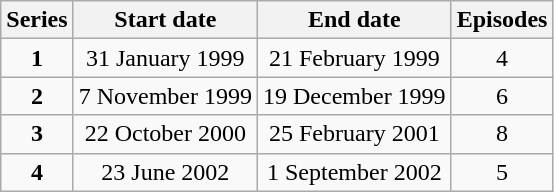<table class="wikitable" style="text-align:center;">
<tr>
<th>Series</th>
<th>Start date</th>
<th>End date</th>
<th>Episodes</th>
</tr>
<tr>
<td><strong>1</strong></td>
<td>31 January 1999</td>
<td>21 February 1999</td>
<td>4</td>
</tr>
<tr>
<td><strong>2</strong></td>
<td>7 November 1999</td>
<td>19 December 1999</td>
<td>6</td>
</tr>
<tr>
<td><strong>3</strong></td>
<td>22 October 2000</td>
<td>25 February 2001</td>
<td>8</td>
</tr>
<tr>
<td><strong>4</strong></td>
<td>23 June 2002</td>
<td>1 September 2002</td>
<td>5</td>
</tr>
</table>
